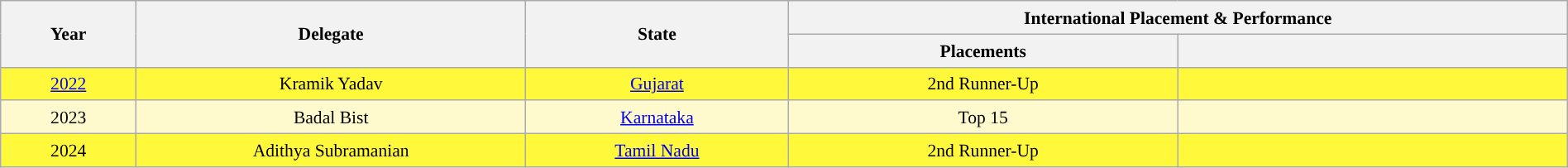<table class="wikitable" style="text-align:center; line-height:20px; font-size:90%; width:100%;">
<tr>
<th rowspan="2"  width=100px>Year</th>
<th rowspan="2"  width=300px>Delegate</th>
<th rowspan="2"  width=200px>State</th>
<th colspan="2"  width=100px>International Placement & Performance</th>
</tr>
<tr>
<th width=300px>Placements</th>
<th width=300px></th>
</tr>
<tr style="background:#FFF83B;">
<td><a href='#'>2022</a></td>
<td>Kramik Yadav</td>
<td><a href='#'>Gujarat</a></td>
<td>2nd Runner-Up</td>
<td style="background:;"></td>
</tr>
<tr style="background-color:#FFFACD;">
<td>2023</td>
<td>Badal Bist</td>
<td><a href='#'>Karnataka</a></td>
<td>Top 15</td>
<td style="background:;"></td>
</tr>
<tr style="background:#FFF83B;">
<td>2024</td>
<td>Adithya Subramanian</td>
<td><a href='#'>Tamil Nadu</a></td>
<td>2nd Runner-Up</td>
<td></td>
</tr>
</table>
